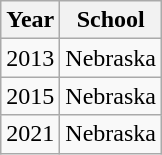<table class="wikitable">
<tr>
<th>Year</th>
<th>School</th>
</tr>
<tr>
<td>2013</td>
<td>Nebraska</td>
</tr>
<tr>
<td>2015</td>
<td>Nebraska</td>
</tr>
<tr>
<td>2021</td>
<td>Nebraska</td>
</tr>
</table>
